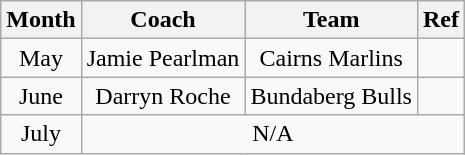<table class="wikitable" style="text-align:center">
<tr>
<th>Month</th>
<th>Coach</th>
<th>Team</th>
<th>Ref</th>
</tr>
<tr>
<td>May</td>
<td>Jamie Pearlman</td>
<td>Cairns Marlins</td>
<td></td>
</tr>
<tr>
<td>June</td>
<td>Darryn Roche</td>
<td>Bundaberg Bulls</td>
<td></td>
</tr>
<tr>
<td>July</td>
<td colspan=3>N/A</td>
</tr>
</table>
